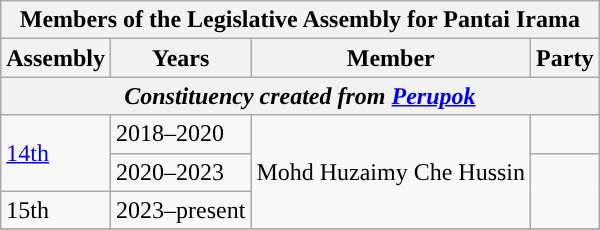<table class=wikitable>
<tr>
<th colspan=4>Members of the Legislative Assembly for Pantai Irama</th>
</tr>
<tr>
<th>Assembly</th>
<th>Years</th>
<th>Member</th>
<th>Party</th>
</tr>
<tr>
<th colspan=4 align=center><em>Constituency created from <a href='#'>Perupok</a></em></th>
</tr>
<tr>
<td rowspan="2"><a href='#'>14th</a></td>
<td>2018–2020</td>
<td rowspan="3">Mohd Huzaimy Che Hussin</td>
<td></td>
</tr>
<tr>
<td>2020–2023</td>
<td rowspan="2"></td>
</tr>
<tr>
<td>15th</td>
<td>2023–present</td>
</tr>
<tr>
</tr>
</table>
